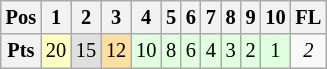<table class="wikitable" style="font-size: 85%;">
<tr>
<th>Pos</th>
<th>1</th>
<th>2</th>
<th>3</th>
<th>4</th>
<th>5</th>
<th>6</th>
<th>7</th>
<th>8</th>
<th>9</th>
<th>10</th>
<th>FL</th>
</tr>
<tr align="center">
<th>Pts</th>
<td bgcolor="#FFFFBF">20</td>
<td bgcolor="#DFDFDF">15</td>
<td bgcolor="#FFDF9F">12</td>
<td bgcolor="#DFFFDF">10</td>
<td bgcolor="#DFFFDF">8</td>
<td bgcolor="#DFFFDF">6</td>
<td bgcolor="#DFFFDF">4</td>
<td bgcolor="#DFFFDF">3</td>
<td bgcolor="#DFFFDF">2</td>
<td bgcolor="#DFFFDF">1</td>
<td><em>2</em></td>
</tr>
</table>
